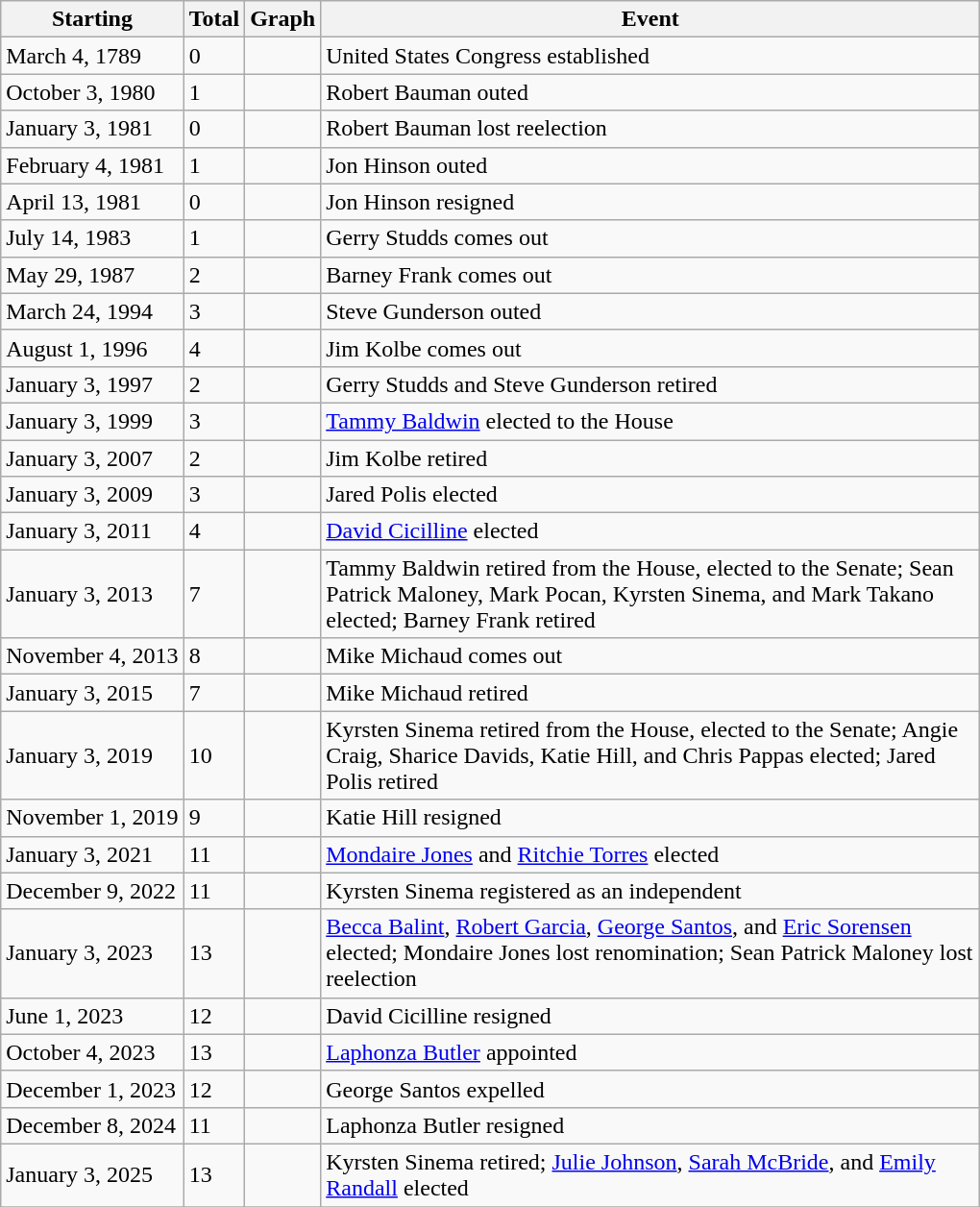<table class="wikitable sortable">
<tr>
<th>Starting</th>
<th>Total</th>
<th>Graph</th>
<th width=450>Event</th>
</tr>
<tr>
<td>March 4, 1789</td>
<td>0</td>
<td> </td>
<td> United States Congress established</td>
</tr>
<tr>
<td>October 3, 1980</td>
<td>1</td>
<td></td>
<td> Robert Bauman outed</td>
</tr>
<tr>
<td>January 3, 1981</td>
<td>0</td>
<td></td>
<td> Robert Bauman lost reelection</td>
</tr>
<tr>
<td>February 4, 1981</td>
<td>1</td>
<td></td>
<td> Jon Hinson outed</td>
</tr>
<tr>
<td>April 13, 1981</td>
<td>0</td>
<td></td>
<td> Jon Hinson resigned</td>
</tr>
<tr>
<td>July 14, 1983</td>
<td>1</td>
<td></td>
<td> Gerry Studds comes out</td>
</tr>
<tr>
<td>May 29, 1987</td>
<td>2</td>
<td></td>
<td> Barney Frank comes out</td>
</tr>
<tr>
<td>March 24, 1994</td>
<td>3</td>
<td></td>
<td> Steve Gunderson outed</td>
</tr>
<tr>
<td>August 1, 1996</td>
<td>4</td>
<td></td>
<td> Jim Kolbe comes out</td>
</tr>
<tr>
<td>January 3, 1997</td>
<td>2</td>
<td></td>
<td> Gerry Studds and Steve Gunderson retired</td>
</tr>
<tr>
<td>January 3, 1999</td>
<td>3</td>
<td></td>
<td> <a href='#'>Tammy Baldwin</a> elected to the House</td>
</tr>
<tr>
<td>January 3, 2007</td>
<td>2</td>
<td></td>
<td> Jim Kolbe retired</td>
</tr>
<tr>
<td>January 3, 2009</td>
<td>3</td>
<td></td>
<td> Jared Polis elected</td>
</tr>
<tr>
<td>January 3, 2011</td>
<td>4</td>
<td></td>
<td> <a href='#'>David Cicilline</a> elected</td>
</tr>
<tr>
<td>January 3, 2013</td>
<td>7</td>
<td></td>
<td> Tammy Baldwin retired from the House, elected to the Senate; Sean Patrick Maloney, Mark Pocan, Kyrsten Sinema, and Mark Takano elected; Barney Frank retired</td>
</tr>
<tr>
<td>November 4, 2013</td>
<td>8</td>
<td></td>
<td> Mike Michaud comes out</td>
</tr>
<tr>
<td>January 3, 2015</td>
<td>7</td>
<td></td>
<td> Mike Michaud retired</td>
</tr>
<tr>
<td>January 3, 2019</td>
<td>10</td>
<td></td>
<td> Kyrsten Sinema retired from the House, elected to the Senate; Angie Craig, Sharice Davids, Katie Hill, and Chris Pappas elected; Jared Polis retired</td>
</tr>
<tr>
<td>November 1, 2019</td>
<td>9</td>
<td></td>
<td> Katie Hill resigned</td>
</tr>
<tr>
<td>January 3, 2021</td>
<td>11</td>
<td></td>
<td> <a href='#'>Mondaire Jones</a> and <a href='#'>Ritchie Torres</a> elected</td>
</tr>
<tr>
<td>December 9, 2022</td>
<td>11</td>
<td></td>
<td> Kyrsten Sinema registered as an independent</td>
</tr>
<tr>
<td>January 3, 2023</td>
<td>13</td>
<td></td>
<td> <a href='#'>Becca Balint</a>, <a href='#'>Robert Garcia</a>, <a href='#'>George Santos</a>, and <a href='#'>Eric Sorensen</a> elected; Mondaire Jones lost renomination; Sean Patrick Maloney lost reelection</td>
</tr>
<tr>
<td>June 1, 2023</td>
<td>12</td>
<td></td>
<td> David Cicilline resigned</td>
</tr>
<tr>
<td>October 4, 2023</td>
<td>13</td>
<td></td>
<td> <a href='#'>Laphonza Butler</a> appointed</td>
</tr>
<tr>
<td>December 1, 2023</td>
<td>12</td>
<td></td>
<td> George Santos expelled</td>
</tr>
<tr>
<td>December 8, 2024</td>
<td>11</td>
<td></td>
<td> Laphonza Butler resigned</td>
</tr>
<tr>
<td>January 3, 2025</td>
<td>13</td>
<td></td>
<td> Kyrsten Sinema retired; <a href='#'>Julie Johnson</a>, <a href='#'>Sarah McBride</a>, and <a href='#'>Emily Randall</a> elected</td>
</tr>
<tr>
</tr>
</table>
